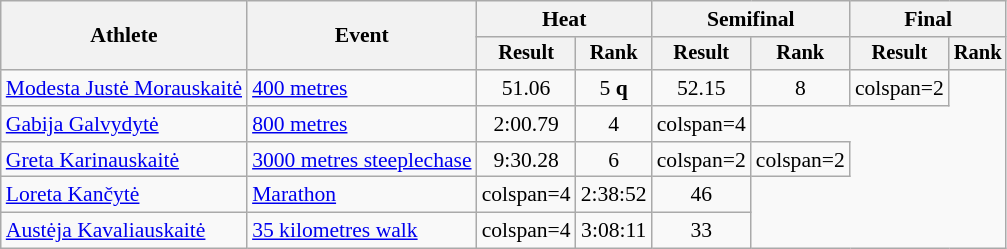<table class="wikitable" style="font-size:90%">
<tr>
<th rowspan="2">Athlete</th>
<th rowspan="2">Event</th>
<th colspan="2">Heat</th>
<th colspan="2">Semifinal</th>
<th colspan="2">Final</th>
</tr>
<tr style="font-size:95%">
<th>Result</th>
<th>Rank</th>
<th>Result</th>
<th>Rank</th>
<th>Result</th>
<th>Rank</th>
</tr>
<tr align=center>
<td align=left><a href='#'>Modesta Justė Morauskaitė</a></td>
<td align=left><a href='#'>400 metres</a></td>
<td>51.06 </td>
<td>5 <strong>q</strong></td>
<td>52.15</td>
<td>8</td>
<td>colspan=2 </td>
</tr>
<tr align=center>
<td align=left><a href='#'>Gabija Galvydytė</a></td>
<td align=left><a href='#'>800 metres</a></td>
<td>2:00.79</td>
<td>4</td>
<td>colspan=4 </td>
</tr>
<tr align=center>
<td align=left><a href='#'>Greta Karinauskaitė</a></td>
<td align=left><a href='#'>3000 metres steeplechase</a></td>
<td>9:30.28</td>
<td>6</td>
<td>colspan=2</td>
<td>colspan=2 </td>
</tr>
<tr align=center>
<td align=left><a href='#'>Loreta Kančytė</a></td>
<td align=left><a href='#'>Marathon</a></td>
<td>colspan=4</td>
<td>2:38:52</td>
<td>46</td>
</tr>
<tr align=center>
<td align=left><a href='#'>Austėja Kavaliauskaitė</a></td>
<td align=left><a href='#'>35 kilometres walk</a></td>
<td>colspan=4</td>
<td>3:08:11</td>
<td>33</td>
</tr>
</table>
